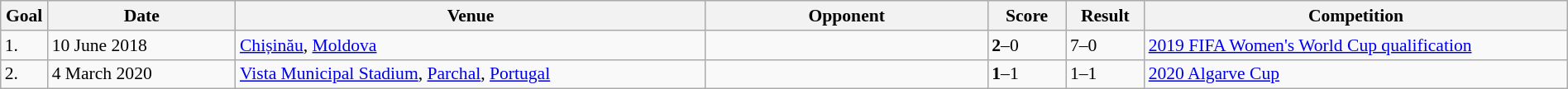<table class="wikitable" style="font-size:90%; width: 100%; text-align: left;">
<tr>
<th width=3%>Goal</th>
<th width=12%>Date</th>
<th width=30%>Venue</th>
<th width=18%>Opponent</th>
<th width=5%>Score</th>
<th width=5%>Result</th>
<th width=60%>Competition</th>
</tr>
<tr>
<td>1.</td>
<td>10 June 2018</td>
<td><a href='#'>Chișinău</a>, <a href='#'>Moldova</a></td>
<td></td>
<td><strong>2</strong>–0</td>
<td>7–0</td>
<td><a href='#'>2019 FIFA Women's World Cup qualification</a></td>
</tr>
<tr>
<td>2.</td>
<td>4 March 2020</td>
<td><a href='#'>Vista Municipal Stadium</a>, <a href='#'>Parchal</a>, <a href='#'>Portugal</a></td>
<td></td>
<td><strong>1</strong>–1</td>
<td>1–1</td>
<td><a href='#'>2020 Algarve Cup</a></td>
</tr>
</table>
